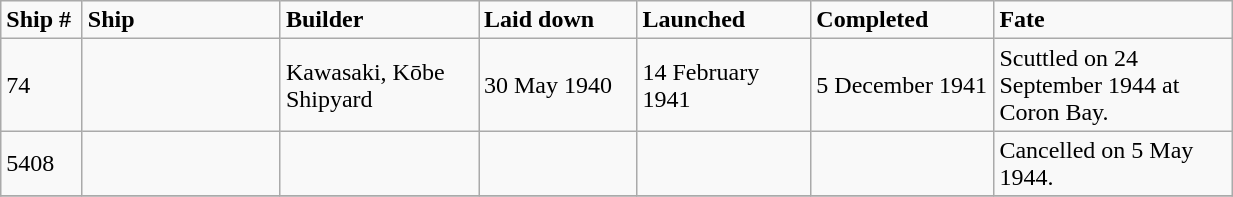<table class="wikitable" width="65%">
<tr>
<td width="3%"><strong>Ship #</strong></td>
<td width="10%"><strong>Ship</strong></td>
<td width="10%"><strong>Builder</strong></td>
<td width="8%"><strong>Laid down</strong></td>
<td width="8%"><strong>Launched</strong></td>
<td width="8%"><strong>Completed</strong></td>
<td width="12%"><strong>Fate</strong></td>
</tr>
<tr>
<td>74</td>
<td></td>
<td>Kawasaki, Kōbe Shipyard</td>
<td>30 May 1940</td>
<td>14 February 1941</td>
<td>5 December 1941</td>
<td>Scuttled on 24 September 1944 at Coron Bay.</td>
</tr>
<tr>
<td>5408</td>
<td></td>
<td></td>
<td></td>
<td></td>
<td></td>
<td>Cancelled on 5 May 1944.</td>
</tr>
<tr>
</tr>
</table>
